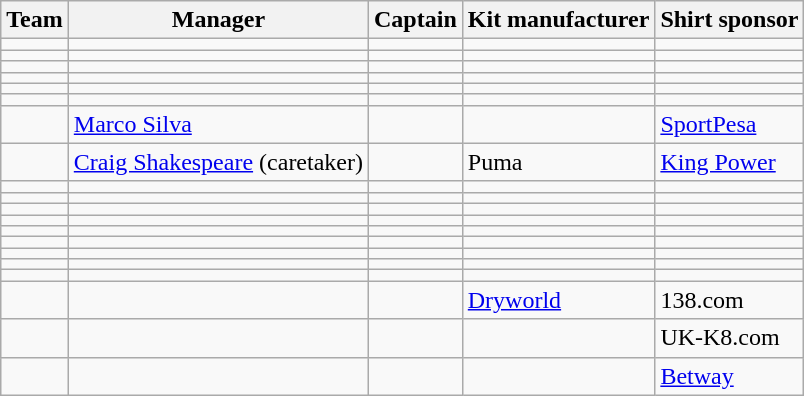<table class="wikitable sortable" style="text-align:left;">
<tr>
<th>Team</th>
<th>Manager</th>
<th>Captain</th>
<th>Kit manufacturer</th>
<th>Shirt sponsor</th>
</tr>
<tr>
<td></td>
<td></td>
<td></td>
<td></td>
<td></td>
</tr>
<tr>
<td></td>
<td></td>
<td></td>
<td></td>
<td></td>
</tr>
<tr>
<td></td>
<td></td>
<td></td>
<td></td>
<td></td>
</tr>
<tr>
<td></td>
<td></td>
<td></td>
<td></td>
<td></td>
</tr>
<tr>
<td></td>
<td> </td>
<td></td>
<td></td>
<td></td>
</tr>
<tr>
<td></td>
<td></td>
<td></td>
<td></td>
<td></td>
</tr>
<tr>
<td></td>
<td> <a href='#'>Marco Silva</a></td>
<td></td>
<td></td>
<td><a href='#'>SportPesa</a></td>
</tr>
<tr>
<td></td>
<td> <a href='#'>Craig Shakespeare</a> (caretaker)</td>
<td></td>
<td>Puma</td>
<td><a href='#'>King Power</a></td>
</tr>
<tr>
<td></td>
<td></td>
<td></td>
<td></td>
<td></td>
</tr>
<tr>
<td></td>
<td></td>
<td></td>
<td></td>
<td></td>
</tr>
<tr>
<td></td>
<td></td>
<td></td>
<td></td>
<td></td>
</tr>
<tr>
<td></td>
<td></td>
<td></td>
<td></td>
<td></td>
</tr>
<tr>
<td></td>
<td></td>
<td></td>
<td></td>
<td></td>
</tr>
<tr>
<td></td>
<td></td>
<td></td>
<td></td>
<td></td>
</tr>
<tr>
<td></td>
<td></td>
<td></td>
<td></td>
<td></td>
</tr>
<tr>
<td></td>
<td></td>
<td></td>
<td></td>
<td></td>
</tr>
<tr>
<td></td>
<td></td>
<td></td>
<td></td>
<td></td>
</tr>
<tr>
<td></td>
<td></td>
<td></td>
<td><a href='#'>Dryworld</a></td>
<td>138.com</td>
</tr>
<tr>
<td></td>
<td></td>
<td></td>
<td></td>
<td>UK-K8.com</td>
</tr>
<tr>
<td></td>
<td></td>
<td></td>
<td></td>
<td><a href='#'>Betway</a></td>
</tr>
</table>
